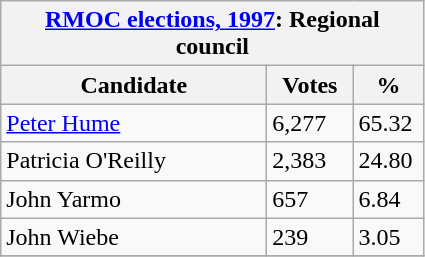<table class="wikitable">
<tr>
<th colspan="3"><a href='#'>RMOC elections, 1997</a>: Regional council</th>
</tr>
<tr>
<th style="width: 170px">Candidate</th>
<th style="width: 50px">Votes</th>
<th style="width: 40px">%</th>
</tr>
<tr>
<td><a href='#'>Peter Hume</a></td>
<td>6,277</td>
<td>65.32</td>
</tr>
<tr>
<td>Patricia O'Reilly</td>
<td>2,383</td>
<td>24.80</td>
</tr>
<tr>
<td>John Yarmo</td>
<td>657</td>
<td>6.84</td>
</tr>
<tr>
<td>John Wiebe</td>
<td>239</td>
<td>3.05</td>
</tr>
<tr>
</tr>
</table>
